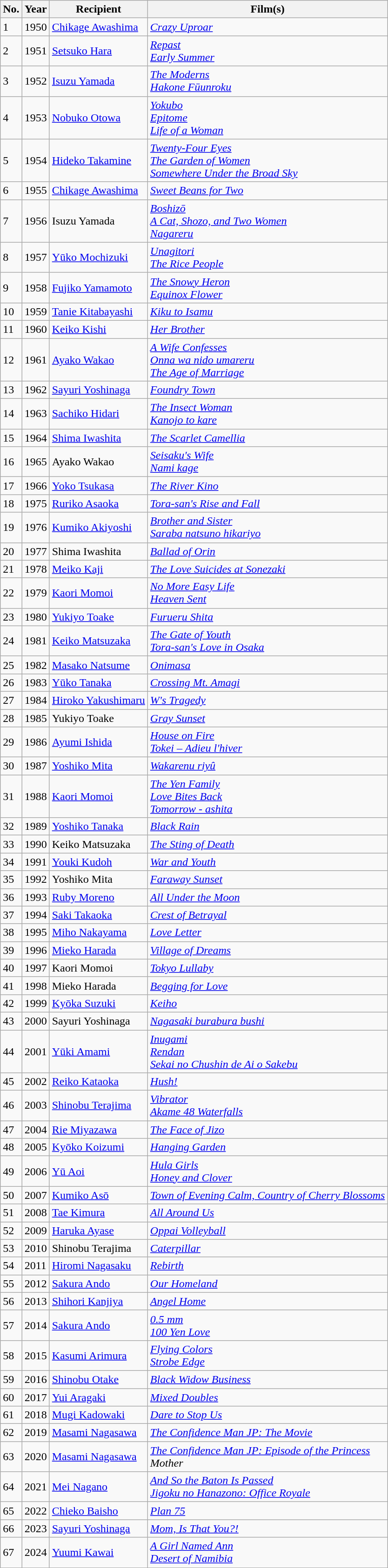<table class="wikitable">
<tr>
<th>No.</th>
<th>Year</th>
<th>Recipient</th>
<th>Film(s)</th>
</tr>
<tr>
<td>1</td>
<td>1950</td>
<td><a href='#'>Chikage Awashima</a></td>
<td><em><a href='#'>Crazy Uproar</a></em></td>
</tr>
<tr>
<td>2</td>
<td>1951</td>
<td><a href='#'>Setsuko Hara</a></td>
<td><em><a href='#'>Repast</a></em><br><em><a href='#'>Early Summer</a></em></td>
</tr>
<tr>
<td>3</td>
<td>1952</td>
<td><a href='#'>Isuzu Yamada</a></td>
<td><em><a href='#'>The Moderns</a></em> <br> <em> <a href='#'>Hakone Fūunroku</a></em></td>
</tr>
<tr>
<td>4</td>
<td>1953</td>
<td><a href='#'>Nobuko Otowa</a></td>
<td><em><a href='#'>Yokubo</a></em> <br><em><a href='#'>Epitome</a></em><br><em><a href='#'>Life of a Woman</a></em></td>
</tr>
<tr>
<td>5</td>
<td>1954</td>
<td><a href='#'>Hideko Takamine</a></td>
<td><em><a href='#'>Twenty-Four Eyes</a></em><br><em><a href='#'>The Garden of Women</a></em><br><em><a href='#'>Somewhere Under the Broad Sky</a></em></td>
</tr>
<tr>
<td>6</td>
<td>1955</td>
<td><a href='#'>Chikage Awashima</a></td>
<td><em><a href='#'>Sweet Beans for Two</a></em></td>
</tr>
<tr>
<td>7</td>
<td>1956</td>
<td>Isuzu Yamada</td>
<td><em><a href='#'>Boshizō</a></em><br><em><a href='#'>A Cat, Shozo, and Two Women</a></em><br><em><a href='#'>Nagareru</a></em></td>
</tr>
<tr>
<td>8</td>
<td>1957</td>
<td><a href='#'>Yūko Mochizuki</a></td>
<td><em><a href='#'>Unagitori</a></em><br><em><a href='#'>The Rice People</a></em></td>
</tr>
<tr>
<td>9</td>
<td>1958</td>
<td><a href='#'>Fujiko Yamamoto</a></td>
<td><em><a href='#'>The Snowy Heron</a></em><br><em><a href='#'>Equinox Flower</a></em></td>
</tr>
<tr>
<td>10</td>
<td>1959</td>
<td><a href='#'>Tanie Kitabayashi</a></td>
<td><em><a href='#'>Kiku to Isamu</a></em></td>
</tr>
<tr>
<td>11</td>
<td>1960</td>
<td><a href='#'>Keiko Kishi</a></td>
<td><em><a href='#'>Her Brother</a></em></td>
</tr>
<tr>
<td>12</td>
<td>1961</td>
<td><a href='#'>Ayako Wakao</a></td>
<td><em><a href='#'>A Wife Confesses</a></em><br><em><a href='#'>Onna wa nido umareru</a></em><br><em><a href='#'>The Age of Marriage</a></em></td>
</tr>
<tr>
<td>13</td>
<td>1962</td>
<td><a href='#'>Sayuri Yoshinaga</a></td>
<td><em><a href='#'>Foundry Town</a></em></td>
</tr>
<tr>
<td>14</td>
<td>1963</td>
<td><a href='#'>Sachiko Hidari</a></td>
<td><em><a href='#'>The Insect Woman</a></em><br><em><a href='#'>Kanojo to kare</a></em></td>
</tr>
<tr>
<td>15</td>
<td>1964</td>
<td><a href='#'>Shima Iwashita</a></td>
<td><em><a href='#'>The Scarlet Camellia</a></em></td>
</tr>
<tr>
<td>16</td>
<td>1965</td>
<td>Ayako Wakao</td>
<td><em><a href='#'>Seisaku's Wife</a></em><br><em><a href='#'>Nami kage</a></em></td>
</tr>
<tr>
<td>17</td>
<td>1966</td>
<td><a href='#'>Yoko Tsukasa</a></td>
<td><em><a href='#'>The River Kino</a></em></td>
</tr>
<tr>
<td>18</td>
<td>1975</td>
<td><a href='#'>Ruriko Asaoka</a></td>
<td><em><a href='#'>Tora-san's Rise and Fall</a></em></td>
</tr>
<tr>
<td>19</td>
<td>1976</td>
<td><a href='#'>Kumiko Akiyoshi</a></td>
<td><em><a href='#'>Brother and Sister</a></em><br><em><a href='#'>Saraba natsuno hikariyo</a></em></td>
</tr>
<tr>
<td>20</td>
<td>1977</td>
<td>Shima Iwashita</td>
<td><em><a href='#'>Ballad of Orin</a></em></td>
</tr>
<tr>
<td>21</td>
<td>1978</td>
<td><a href='#'>Meiko Kaji</a></td>
<td><em><a href='#'>The Love Suicides at Sonezaki</a></em></td>
</tr>
<tr>
<td>22</td>
<td>1979</td>
<td><a href='#'>Kaori Momoi</a></td>
<td><em><a href='#'>No More Easy Life</a></em><br><em><a href='#'>Heaven Sent</a></em></td>
</tr>
<tr>
<td>23</td>
<td>1980</td>
<td><a href='#'>Yukiyo Toake</a></td>
<td><em><a href='#'>Furueru Shita</a></em></td>
</tr>
<tr>
<td>24</td>
<td>1981</td>
<td><a href='#'>Keiko Matsuzaka</a></td>
<td><em><a href='#'>The Gate of Youth</a></em><br><em><a href='#'>Tora-san's Love in Osaka</a></em></td>
</tr>
<tr>
<td>25</td>
<td>1982</td>
<td><a href='#'>Masako Natsume</a></td>
<td><em><a href='#'>Onimasa</a></em></td>
</tr>
<tr>
<td>26</td>
<td>1983</td>
<td><a href='#'>Yūko Tanaka</a></td>
<td><em><a href='#'>Crossing Mt. Amagi</a></em></td>
</tr>
<tr>
<td>27</td>
<td>1984</td>
<td><a href='#'>Hiroko Yakushimaru</a></td>
<td><em><a href='#'>W's Tragedy</a></em></td>
</tr>
<tr>
<td>28</td>
<td>1985</td>
<td>Yukiyo Toake</td>
<td><em><a href='#'>Gray Sunset</a></em></td>
</tr>
<tr>
<td>29</td>
<td>1986</td>
<td><a href='#'>Ayumi Ishida</a></td>
<td><em><a href='#'>House on Fire</a></em><br><em><a href='#'>Tokei – Adieu l'hiver</a></em></td>
</tr>
<tr>
<td>30</td>
<td>1987</td>
<td><a href='#'>Yoshiko Mita</a></td>
<td><em><a href='#'>Wakarenu riyû</a></em></td>
</tr>
<tr>
<td>31</td>
<td>1988</td>
<td><a href='#'>Kaori Momoi</a></td>
<td><em><a href='#'>The Yen Family</a></em><br><em><a href='#'>Love Bites Back</a></em><br><em><a href='#'>Tomorrow - ashita</a></em></td>
</tr>
<tr>
<td>32</td>
<td>1989</td>
<td><a href='#'>Yoshiko Tanaka</a></td>
<td><em><a href='#'>Black Rain</a></em></td>
</tr>
<tr>
<td>33</td>
<td>1990</td>
<td>Keiko Matsuzaka</td>
<td><em><a href='#'>The Sting of Death</a></em></td>
</tr>
<tr>
<td>34</td>
<td>1991</td>
<td><a href='#'>Youki Kudoh</a></td>
<td><em><a href='#'>War and Youth</a></em></td>
</tr>
<tr>
<td>35</td>
<td>1992</td>
<td>Yoshiko Mita</td>
<td><em><a href='#'>Faraway Sunset</a></em></td>
</tr>
<tr>
<td>36</td>
<td>1993</td>
<td><a href='#'>Ruby Moreno</a></td>
<td><em><a href='#'>All Under the Moon</a></em></td>
</tr>
<tr>
<td>37</td>
<td>1994</td>
<td><a href='#'>Saki Takaoka</a></td>
<td><em><a href='#'>Crest of Betrayal</a></em></td>
</tr>
<tr>
<td>38</td>
<td>1995</td>
<td><a href='#'>Miho Nakayama</a></td>
<td><em><a href='#'>Love Letter</a></em></td>
</tr>
<tr>
<td>39</td>
<td>1996</td>
<td><a href='#'>Mieko Harada</a></td>
<td><em><a href='#'>Village of Dreams</a></em></td>
</tr>
<tr>
<td>40</td>
<td>1997</td>
<td>Kaori Momoi</td>
<td><em><a href='#'>Tokyo Lullaby</a></em></td>
</tr>
<tr>
<td>41</td>
<td>1998</td>
<td>Mieko Harada</td>
<td><em><a href='#'>Begging for Love</a></em></td>
</tr>
<tr>
<td>42</td>
<td>1999</td>
<td><a href='#'>Kyōka Suzuki</a></td>
<td><em><a href='#'>Keiho</a></em></td>
</tr>
<tr>
<td>43</td>
<td>2000</td>
<td>Sayuri Yoshinaga</td>
<td><em><a href='#'>Nagasaki burabura bushi</a></em></td>
</tr>
<tr>
<td>44</td>
<td>2001</td>
<td><a href='#'>Yūki Amami</a></td>
<td><em><a href='#'>Inugami</a></em><br><em><a href='#'>Rendan</a></em><br><em><a href='#'>Sekai no Chushin de Ai o Sakebu</a></em></td>
</tr>
<tr>
<td>45</td>
<td>2002</td>
<td><a href='#'>Reiko Kataoka</a></td>
<td><em><a href='#'>Hush!</a></em></td>
</tr>
<tr>
<td>46</td>
<td>2003</td>
<td><a href='#'>Shinobu Terajima</a></td>
<td><em><a href='#'>Vibrator</a></em><br><em><a href='#'>Akame 48 Waterfalls</a></em></td>
</tr>
<tr>
<td>47</td>
<td>2004</td>
<td><a href='#'>Rie Miyazawa</a></td>
<td><em><a href='#'>The Face of Jizo</a></em></td>
</tr>
<tr>
<td>48</td>
<td>2005</td>
<td><a href='#'>Kyōko Koizumi</a></td>
<td><em><a href='#'>Hanging Garden</a></em></td>
</tr>
<tr>
<td>49</td>
<td>2006</td>
<td><a href='#'>Yū Aoi</a></td>
<td><em><a href='#'>Hula Girls</a></em><br><em><a href='#'>Honey and Clover</a></em></td>
</tr>
<tr>
<td>50</td>
<td>2007</td>
<td><a href='#'>Kumiko Asō</a></td>
<td><em><a href='#'>Town of Evening Calm, Country of Cherry Blossoms</a></em></td>
</tr>
<tr>
<td>51</td>
<td>2008</td>
<td><a href='#'>Tae Kimura</a></td>
<td><em><a href='#'>All Around Us</a></em></td>
</tr>
<tr>
<td>52</td>
<td>2009</td>
<td><a href='#'>Haruka Ayase</a></td>
<td><em><a href='#'>Oppai Volleyball</a></em></td>
</tr>
<tr>
<td>53</td>
<td>2010</td>
<td>Shinobu Terajima</td>
<td><em><a href='#'>Caterpillar</a></em></td>
</tr>
<tr>
<td>54</td>
<td>2011</td>
<td><a href='#'>Hiromi Nagasaku</a></td>
<td><em><a href='#'>Rebirth</a></em></td>
</tr>
<tr>
<td>55</td>
<td>2012</td>
<td><a href='#'>Sakura Ando</a></td>
<td><em><a href='#'>Our Homeland</a></em></td>
</tr>
<tr>
<td>56</td>
<td>2013</td>
<td><a href='#'>Shihori Kanjiya</a></td>
<td><em><a href='#'>Angel Home</a></em></td>
</tr>
<tr>
<td>57</td>
<td>2014</td>
<td><a href='#'>Sakura Ando</a></td>
<td><em><a href='#'>0.5 mm</a></em><br><em><a href='#'>100 Yen Love</a></em></td>
</tr>
<tr>
<td>58</td>
<td>2015</td>
<td><a href='#'>Kasumi Arimura</a></td>
<td><em><a href='#'>Flying Colors</a></em><br><em><a href='#'>Strobe Edge</a></em></td>
</tr>
<tr>
<td>59</td>
<td>2016</td>
<td><a href='#'>Shinobu Otake</a></td>
<td><em><a href='#'>Black Widow Business</a></em></td>
</tr>
<tr>
<td>60</td>
<td>2017</td>
<td><a href='#'>Yui Aragaki</a></td>
<td><em><a href='#'>Mixed Doubles</a></em></td>
</tr>
<tr>
<td>61</td>
<td>2018</td>
<td><a href='#'>Mugi Kadowaki</a></td>
<td><em><a href='#'>Dare to Stop Us</a></em></td>
</tr>
<tr>
<td>62</td>
<td>2019</td>
<td><a href='#'>Masami Nagasawa</a></td>
<td><em><a href='#'>The Confidence Man JP: The Movie</a></em></td>
</tr>
<tr>
<td>63</td>
<td>2020</td>
<td><a href='#'>Masami Nagasawa</a></td>
<td><em><a href='#'>The Confidence Man JP: Episode of the Princess</a></em><br><em>Mother</em></td>
</tr>
<tr>
<td>64</td>
<td>2021</td>
<td><a href='#'>Mei Nagano</a></td>
<td><em><a href='#'>And So the Baton Is Passed</a></em><br><em><a href='#'>Jigoku no Hanazono: Office Royale</a></em></td>
</tr>
<tr>
<td>65</td>
<td>2022</td>
<td><a href='#'>Chieko Baisho</a></td>
<td><em><a href='#'>Plan 75</a></em></td>
</tr>
<tr>
<td>66</td>
<td>2023</td>
<td><a href='#'>Sayuri Yoshinaga</a></td>
<td><em><a href='#'>Mom, Is That You?!</a></em></td>
</tr>
<tr>
<td>67</td>
<td>2024</td>
<td><a href='#'>Yuumi Kawai</a></td>
<td><em><a href='#'>A Girl Named Ann</a></em><br><em><a href='#'>Desert of Namibia</a></em></td>
</tr>
<tr>
</tr>
</table>
